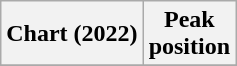<table class="wikitable plainrowheaders" style="text-align:center;">
<tr>
<th scope="col">Chart (2022)</th>
<th scope="col">Peak<br>position</th>
</tr>
<tr>
</tr>
</table>
